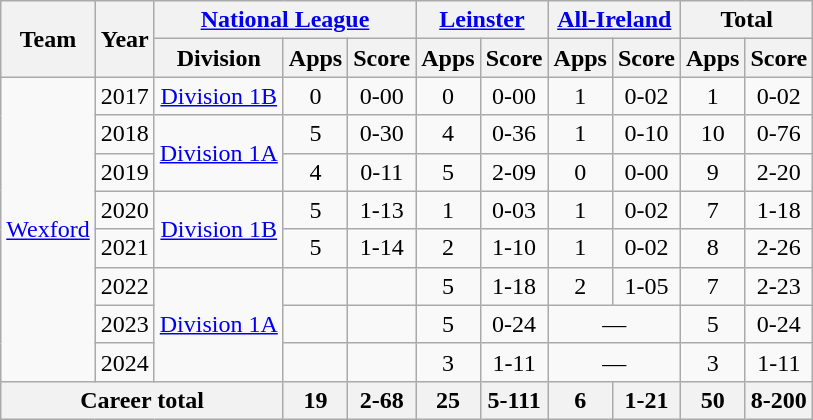<table class="wikitable" style="text-align:center">
<tr>
<th rowspan="2">Team</th>
<th rowspan="2">Year</th>
<th colspan="3"><a href='#'>National League</a></th>
<th colspan="2"><a href='#'>Leinster</a></th>
<th colspan="2"><a href='#'>All-Ireland</a></th>
<th colspan="2">Total</th>
</tr>
<tr>
<th>Division</th>
<th>Apps</th>
<th>Score</th>
<th>Apps</th>
<th>Score</th>
<th>Apps</th>
<th>Score</th>
<th>Apps</th>
<th>Score</th>
</tr>
<tr>
<td rowspan="8"><a href='#'>Wexford</a></td>
<td>2017</td>
<td rowspan="1"><a href='#'>Division 1B</a></td>
<td>0</td>
<td>0-00</td>
<td>0</td>
<td>0-00</td>
<td>1</td>
<td>0-02</td>
<td>1</td>
<td>0-02</td>
</tr>
<tr>
<td>2018</td>
<td rowspan="2"><a href='#'>Division 1A</a></td>
<td>5</td>
<td>0-30</td>
<td>4</td>
<td>0-36</td>
<td>1</td>
<td>0-10</td>
<td>10</td>
<td>0-76</td>
</tr>
<tr>
<td>2019</td>
<td>4</td>
<td>0-11</td>
<td>5</td>
<td>2-09</td>
<td>0</td>
<td>0-00</td>
<td>9</td>
<td>2-20</td>
</tr>
<tr>
<td>2020</td>
<td rowspan="2"><a href='#'>Division 1B</a></td>
<td>5</td>
<td>1-13</td>
<td>1</td>
<td>0-03</td>
<td>1</td>
<td>0-02</td>
<td>7</td>
<td>1-18</td>
</tr>
<tr>
<td>2021</td>
<td>5</td>
<td>1-14</td>
<td>2</td>
<td>1-10</td>
<td>1</td>
<td>0-02</td>
<td>8</td>
<td>2-26</td>
</tr>
<tr>
<td>2022</td>
<td rowspan="3"><a href='#'>Division 1A</a></td>
<td></td>
<td></td>
<td>5</td>
<td>1-18</td>
<td>2</td>
<td>1-05</td>
<td>7</td>
<td>2-23</td>
</tr>
<tr>
<td>2023</td>
<td></td>
<td></td>
<td>5</td>
<td>0-24</td>
<td colspan="2">—</td>
<td>5</td>
<td>0-24</td>
</tr>
<tr>
<td>2024</td>
<td></td>
<td></td>
<td>3</td>
<td>1-11</td>
<td colspan="2">—</td>
<td>3</td>
<td>1-11</td>
</tr>
<tr>
<th colspan="3">Career total</th>
<th>19</th>
<th>2-68</th>
<th>25</th>
<th>5-111</th>
<th>6</th>
<th>1-21</th>
<th>50</th>
<th>8-200</th>
</tr>
</table>
